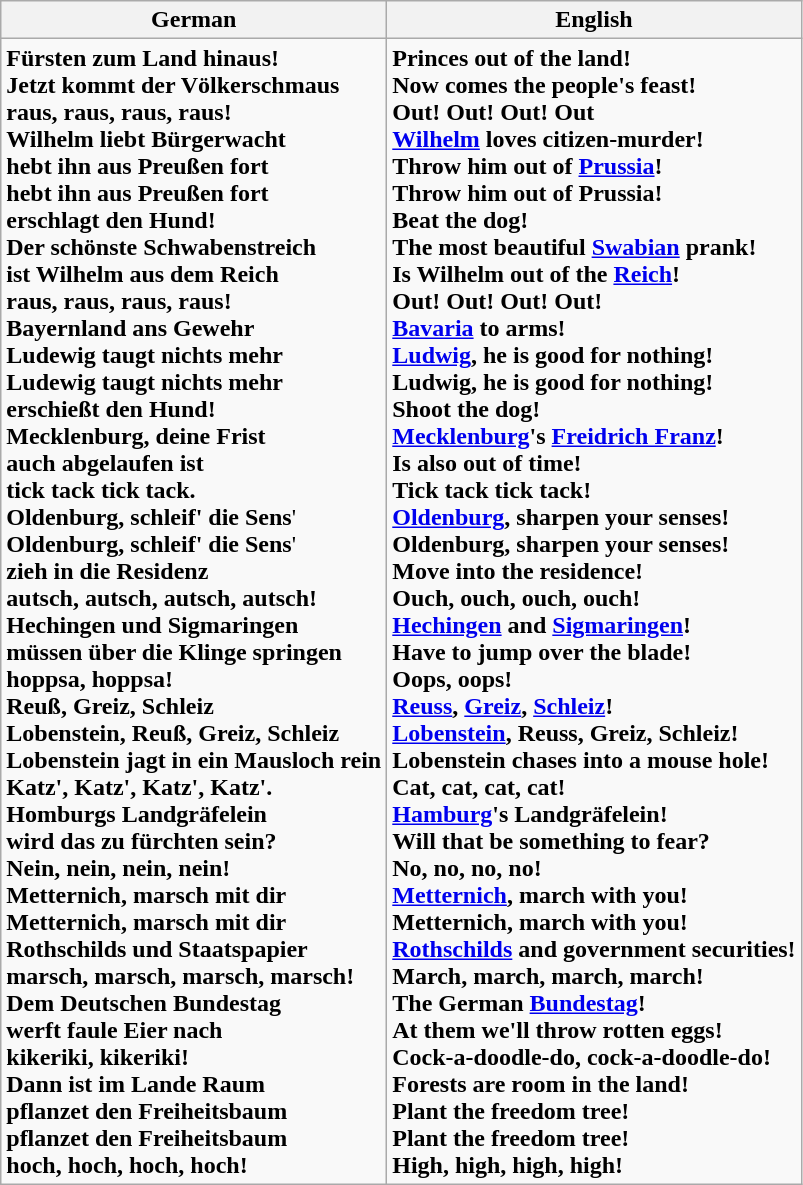<table class="wikitable">
<tr>
<th>German</th>
<th>English</th>
</tr>
<tr>
<td><strong>Fürsten zum Land hinaus!</strong><br><strong>Jetzt kommt der Völkerschmaus</strong><br><strong>raus, raus, raus, raus!</strong><br><strong>Wilhelm liebt Bürgerwacht</strong><br><strong>hebt ihn aus Preußen fort</strong><br><strong>hebt ihn aus Preußen fort</strong><br><strong>erschlagt den Hund!</strong><br><strong>Der schönste Schwabenstreich</strong><br><strong>ist Wilhelm aus dem Reich</strong><br><strong>raus, raus, raus, raus!</strong><br><strong>Bayernland ans Gewehr</strong><br><strong>Ludewig taugt nichts mehr</strong><br><strong>Ludewig taugt nichts mehr</strong><br><strong>erschießt den Hund!</strong><br><strong>Mecklenburg, deine Frist</strong><br><strong>auch abgelaufen ist</strong><br><strong>tick tack tick tack.</strong><br><strong>Oldenburg, schleif' die Sens</strong>'<br><strong>Oldenburg, schleif' die Sens</strong>'<br><strong>zieh in die Residenz</strong><br><strong>autsch, autsch, autsch, autsch!</strong><br><strong>Hechingen und Sigmaringen</strong><br><strong>müssen über die Klinge springen</strong><br><strong>hoppsa, hoppsa!</strong><br><strong>Reuß, Greiz, Schleiz</strong><br><strong>Lobenstein, Reuß, Greiz, Schleiz</strong><br><strong>Lobenstein jagt in ein Mausloch rein</strong><br><strong>Katz', Katz', Katz', Katz'.</strong><br><strong>Homburgs Landgräfelein</strong><br><strong>wird das zu fürchten sein?</strong><br><strong>Nein, nein, nein, nein!</strong><br><strong>Metternich, marsch mit dir</strong><br><strong>Metternich, marsch mit dir</strong><br><strong>Rothschilds und Staatspapier</strong><br><strong>marsch, marsch, marsch, marsch!</strong><br><strong>Dem Deutschen Bundestag</strong><br><strong>werft faule Eier nach</strong><br><strong>kikeriki, kikeriki!</strong><br><strong>Dann ist im Lande Raum</strong><br><strong>pflanzet den Freiheitsbaum</strong><br><strong>pflanzet den Freiheitsbaum</strong><br><strong>hoch, hoch, hoch, hoch!</strong></td>
<td><strong>Princes out of the land!</strong><br><strong>Now comes the people's feast!</strong><br><strong>Out! Out! Out! Out</strong><br><strong><a href='#'>Wilhelm</a> loves citizen-murder!</strong><br><strong>Throw him out of <a href='#'>Prussia</a>!</strong><br><strong>Throw him out of Prussia!</strong><br><strong>Beat the dog!</strong><br><strong>The most beautiful <a href='#'>Swabian</a> prank!</strong><br><strong>Is Wilhelm out of the <a href='#'>Reich</a>!</strong><br><strong>Out! Out! Out! Out!</strong><br><strong><a href='#'>Bavaria</a> to arms!</strong><br><strong><a href='#'>Ludwig</a>, he is good for nothing!</strong><br><strong>Ludwig, he is good for nothing!</strong><br><strong>Shoot the dog!</strong><br><strong><a href='#'>Mecklenburg</a>'s <a href='#'>Freidrich Franz</a>!</strong><br><strong>Is also out of time!</strong><br><strong>Tick tack tick tack!</strong><br><strong><a href='#'>Oldenburg</a>, sharpen your senses!</strong><br><strong>Oldenburg, sharpen your senses!</strong><br><strong>Move into the residence!</strong><br><strong>Ouch, ouch, ouch, ouch!</strong><br><strong><a href='#'>Hechingen</a> and <a href='#'>Sigmaringen</a>!</strong><br><strong>Have to jump over the blade!</strong><br><strong>Oops, oops!</strong><br><strong><a href='#'>Reuss</a>, <a href='#'>Greiz</a>, <a href='#'>Schleiz</a>!</strong><br><strong><a href='#'>Lobenstein</a>, Reuss, Greiz, Schleiz!</strong><br><strong>Lobenstein chases into a mouse hole!</strong><br><strong>Cat, cat, cat, cat!</strong><br><strong><a href='#'>Hamburg</a>'s Landgräfelein!</strong><br><strong>Will that be something to fear?</strong><br><strong>No, no, no, no!</strong><br><strong><a href='#'>Metternich</a>, march with you!</strong><br><strong>Metternich, march with you!</strong><br><strong><a href='#'>Rothschilds</a> and government securities!</strong><br><strong>March, march, march, march!</strong><br><strong>The German <a href='#'>Bundestag</a>!</strong><br><strong>At them we'll throw rotten eggs!</strong><br><strong>Cock-a-doodle-do, cock-a-doodle-do!</strong><br><strong>Forests are room in the land!</strong><br><strong>Plant the freedom tree!</strong><br><strong>Plant the freedom tree!</strong><br><strong>High, high, high, high!</strong></td>
</tr>
</table>
